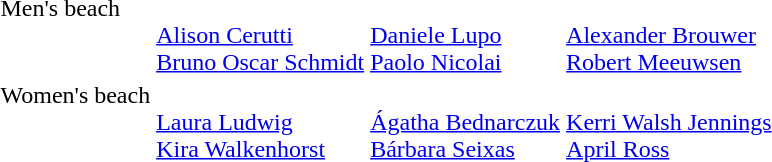<table>
<tr valign="top">
<td>Men's beach<br></td>
<td><br><a href='#'>Alison Cerutti</a><br><a href='#'>Bruno Oscar Schmidt</a></td>
<td><br><a href='#'>Daniele Lupo</a><br><a href='#'>Paolo Nicolai</a></td>
<td><br><a href='#'>Alexander Brouwer</a><br><a href='#'>Robert Meeuwsen</a></td>
</tr>
<tr valign="top">
<td>Women's beach<br></td>
<td><br><a href='#'>Laura Ludwig</a><br><a href='#'>Kira Walkenhorst</a></td>
<td><br><a href='#'>Ágatha Bednarczuk</a><br><a href='#'>Bárbara Seixas</a></td>
<td><br><a href='#'>Kerri Walsh Jennings</a><br><a href='#'>April Ross</a></td>
</tr>
</table>
